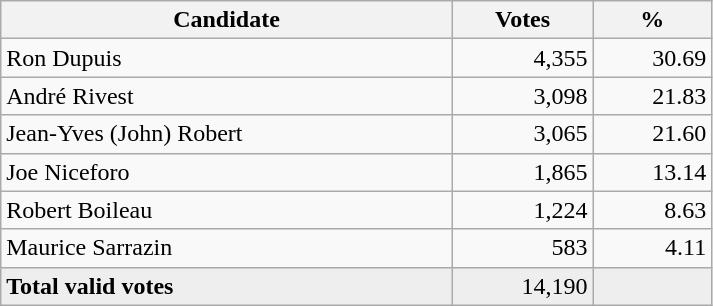<table style="width:475px;" class="wikitable">
<tr>
<th align="center">Candidate</th>
<th align="center">Votes</th>
<th align="center">%</th>
</tr>
<tr>
<td align="left">Ron Dupuis</td>
<td align="right">4,355</td>
<td align="right">30.69</td>
</tr>
<tr>
<td align="left">André Rivest</td>
<td align="right">3,098</td>
<td align="right">21.83</td>
</tr>
<tr>
<td align="left">Jean-Yves (John) Robert</td>
<td align="right">3,065</td>
<td align="right">21.60</td>
</tr>
<tr>
<td align="left">Joe Niceforo</td>
<td align="right">1,865</td>
<td align="right">13.14</td>
</tr>
<tr>
<td align="left">Robert Boileau</td>
<td align="right">1,224</td>
<td align="right">8.63</td>
</tr>
<tr>
<td align="left">Maurice Sarrazin</td>
<td align="right">583</td>
<td align="right">4.11</td>
</tr>
<tr bgcolor="#EEEEEE">
<td align="left"><strong>Total valid votes</strong></td>
<td align="right">14,190</td>
<td align="right"></td>
</tr>
</table>
